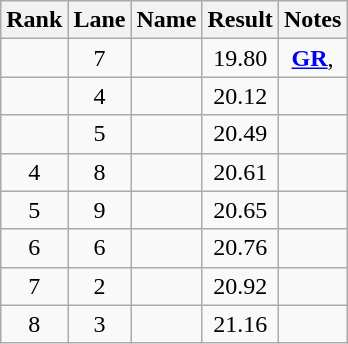<table class="wikitable sortable" style="text-align:center">
<tr>
<th>Rank</th>
<th>Lane</th>
<th>Name</th>
<th>Result</th>
<th>Notes</th>
</tr>
<tr>
<td></td>
<td>7</td>
<td align="left"></td>
<td>19.80</td>
<td><strong><a href='#'>GR</a></strong>, </td>
</tr>
<tr>
<td></td>
<td>4</td>
<td align="left"></td>
<td>20.12</td>
<td></td>
</tr>
<tr>
<td></td>
<td>5</td>
<td align="left"></td>
<td>20.49</td>
<td></td>
</tr>
<tr>
<td>4</td>
<td>8</td>
<td align="left"></td>
<td>20.61</td>
<td></td>
</tr>
<tr>
<td>5</td>
<td>9</td>
<td align="left"></td>
<td>20.65</td>
<td></td>
</tr>
<tr>
<td>6</td>
<td>6</td>
<td align="left"></td>
<td>20.76</td>
<td></td>
</tr>
<tr>
<td>7</td>
<td>2</td>
<td align="left"></td>
<td>20.92</td>
<td></td>
</tr>
<tr>
<td>8</td>
<td>3</td>
<td align="left"></td>
<td>21.16</td>
<td></td>
</tr>
</table>
